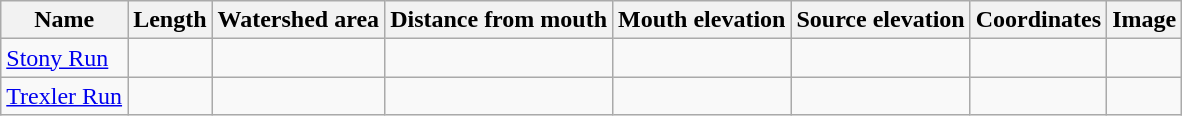<table class="wikitable sortable">
<tr>
<th>Name</th>
<th>Length</th>
<th>Watershed area</th>
<th>Distance from mouth</th>
<th>Mouth elevation</th>
<th>Source elevation</th>
<th>Coordinates</th>
<th class="unsortable">Image</th>
</tr>
<tr>
<td><a href='#'>Stony Run</a></td>
<td></td>
<td></td>
<td></td>
<td></td>
<td></td>
<td></td>
<td></td>
</tr>
<tr>
<td><a href='#'>Trexler Run</a></td>
<td></td>
<td></td>
<td></td>
<td></td>
<td></td>
<td></td>
<td></td>
</tr>
</table>
